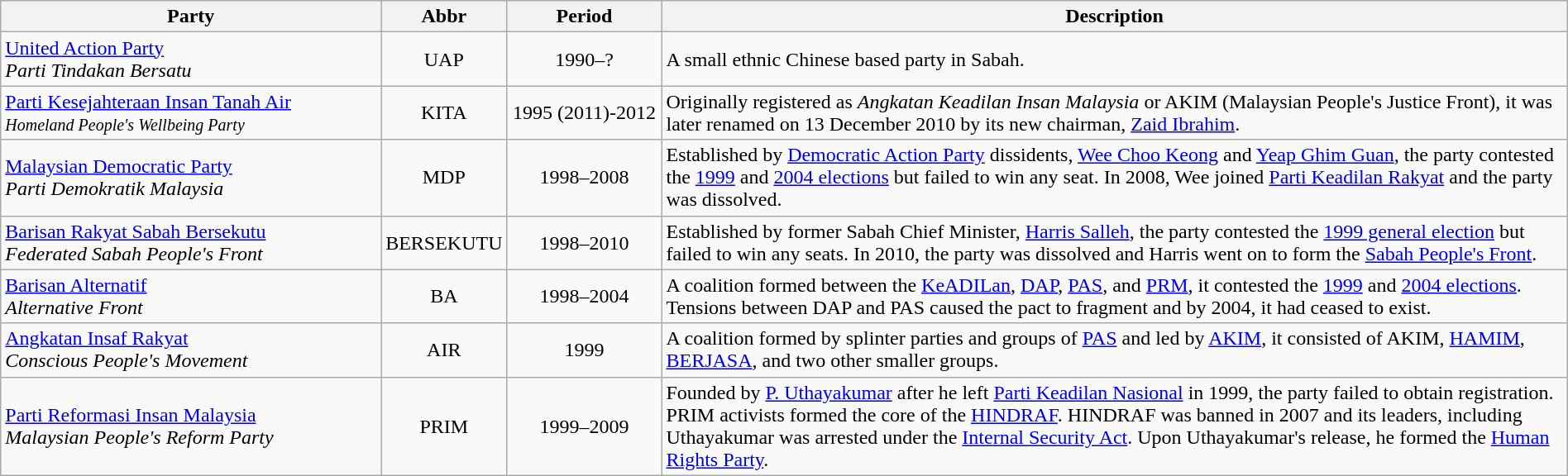<table class="wikitable collapsible collapsed"  style="width:100%;">
<tr>
<th>Party</th>
<th>Abbr</th>
<th>Period</th>
<th>Description</th>
</tr>
<tr>
<td width="25%"><a href='#'>United Action Party</a><br><em>Parti Tindakan Bersatu</em></td>
<td width="5%" style="text-align:center">UAP</td>
<td width="10%" style="text-align:center">1990–?</td>
<td width="60%">A small ethnic Chinese based party in Sabah.</td>
</tr>
<tr>
<td width="25%"><a href='#'>Parti Kesejahteraan Insan Tanah Air</a><br> <small><em>Homeland People's Wellbeing Party</em></small></td>
<td width="5%" style="text-align:center">KITA<br></td>
<td width="10%" style="text-align:center">1995 (2011)-2012</td>
<td width="60%">Originally registered as <em>Angkatan Keadilan Insan Malaysia</em> or AKIM (Malaysian People's Justice Front), it was later renamed on 13 December 2010 by its new chairman, <a href='#'>Zaid Ibrahim</a>.</td>
</tr>
<tr>
<td width="25%"><a href='#'>Malaysian Democratic Party</a><br><em>Parti Demokratik Malaysia</em></td>
<td width="5%" style="text-align:center">MDP</td>
<td width="10%" style="text-align:center">1998–2008</td>
<td width="60%">Established by <a href='#'>Democratic Action Party</a> dissidents, <a href='#'>Wee Choo Keong</a> and <a href='#'>Yeap Ghim Guan</a>, the party contested the <a href='#'>1999</a> and <a href='#'>2004 elections</a> but failed to win any seat. In 2008, Wee joined <a href='#'>Parti Keadilan Rakyat</a> and the party was dissolved.</td>
</tr>
<tr>
<td width="25%"><a href='#'>Barisan Rakyat Sabah Bersekutu</a><br><em>Federated Sabah People's Front</em></td>
<td width="5%" style="text-align:center">BERSEKUTU</td>
<td width="10%" style="text-align:center">1998–2010</td>
<td width="60%">Established by former Sabah Chief Minister, <a href='#'>Harris Salleh</a>, the party contested the <a href='#'>1999 general election</a> but failed to win any seats. In 2010, the party was dissolved and Harris went on to form the <a href='#'>Sabah People's Front</a>.</td>
</tr>
<tr>
<td width="25%"><a href='#'>Barisan Alternatif</a><br><em>Alternative Front</em></td>
<td width="5%" style="text-align:center">BA</td>
<td width="10%" style="text-align:center">1998–2004</td>
<td width="60%">A coalition formed between the <a href='#'>KeADILan</a>, <a href='#'>DAP</a>, <a href='#'>PAS</a>, and <a href='#'>PRM</a>, it contested the <a href='#'>1999</a> and <a href='#'>2004 elections</a>. Tensions between DAP and PAS caused the pact to fragment and by 2004, it had ceased to exist.</td>
</tr>
<tr>
<td width="25%"><a href='#'>Angkatan Insaf Rakyat</a><br><em>Conscious People's Movement</em></td>
<td width="5%" style="text-align:center">AIR</td>
<td width="10%" style="text-align:center">1999</td>
<td width="60%">A coalition formed by splinter parties and groups of <a href='#'>PAS</a> and led by <a href='#'>AKIM</a>, it consisted of AKIM, <a href='#'>HAMIM</a>, <a href='#'>BERJASA</a>, and two other smaller groups.</td>
</tr>
<tr>
<td width="25%"><a href='#'>Parti Reformasi Insan Malaysia</a><br><em>Malaysian People's Reform Party</em></td>
<td width="5%" style="text-align:center">PRIM</td>
<td width="10%" style="text-align:center">1999–2009</td>
<td width="60%">Founded by <a href='#'>P. Uthayakumar</a> after he left <a href='#'>Parti Keadilan Nasional</a> in 1999, the party failed to obtain registration. PRIM activists formed the core of the <a href='#'>HINDRAF</a>. HINDRAF was banned in 2007 and its leaders, including Uthayakumar was arrested under the <a href='#'>Internal Security Act</a>. Upon Uthayakumar's release, he formed the <a href='#'>Human Rights Party</a>.</td>
</tr>
</table>
